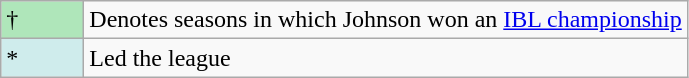<table class="wikitable">
<tr>
<td style="background:#afe6ba; width:3em;">†</td>
<td>Denotes seasons in which Johnson won an <a href='#'>IBL championship</a></td>
</tr>
<tr>
<td style="background:#CFECEC; width:1em">*</td>
<td>Led the league</td>
</tr>
</table>
